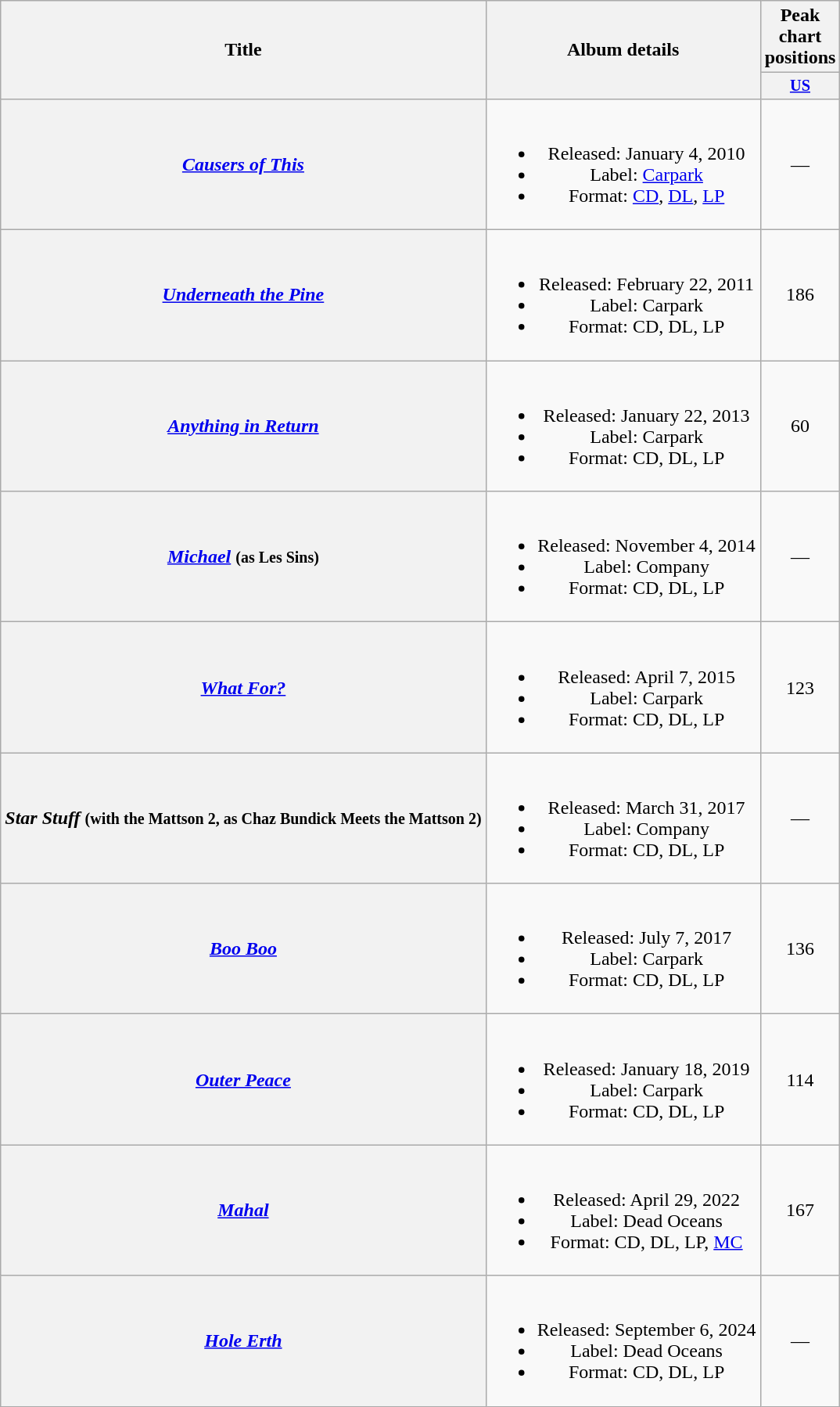<table class="wikitable plainrowheaders" style="text-align:center;">
<tr>
<th scope="col" rowspan="2">Title</th>
<th scope="col" rowspan="2">Album details</th>
<th scope="col" colspan="1">Peak chart positions</th>
</tr>
<tr>
<th scope="col" style="width:3em;font-size:85%;"><a href='#'>US</a><br></th>
</tr>
<tr>
<th scope="row"><em><a href='#'>Causers of This</a></em></th>
<td><br><ul><li>Released: January 4, 2010</li><li>Label: <a href='#'>Carpark</a></li><li>Format: <a href='#'>CD</a>, <a href='#'>DL</a>, <a href='#'>LP</a></li></ul></td>
<td>—</td>
</tr>
<tr>
<th scope="row"><em><a href='#'>Underneath the Pine</a></em></th>
<td><br><ul><li>Released: February 22, 2011</li><li>Label: Carpark</li><li>Format: CD, DL, LP</li></ul></td>
<td>186</td>
</tr>
<tr>
<th scope="row"><em><a href='#'>Anything in Return</a></em></th>
<td><br><ul><li>Released: January 22, 2013</li><li>Label: Carpark</li><li>Format: CD, DL, LP</li></ul></td>
<td>60</td>
</tr>
<tr>
<th scope="row"><em><a href='#'>Michael</a></em> <small>(as Les Sins)</small></th>
<td><br><ul><li>Released: November 4, 2014</li><li>Label: Company</li><li>Format: CD, DL, LP</li></ul></td>
<td>—</td>
</tr>
<tr>
<th scope="row"><em><a href='#'>What For?</a></em></th>
<td><br><ul><li>Released: April 7, 2015</li><li>Label: Carpark</li><li>Format: CD, DL, LP</li></ul></td>
<td>123</td>
</tr>
<tr>
<th scope="row"><em>Star Stuff</em> <small>(with the Mattson 2, as Chaz Bundick Meets the Mattson 2)</small></th>
<td><br><ul><li>Released: March 31, 2017</li><li>Label: Company</li><li>Format: CD, DL, LP</li></ul></td>
<td>—</td>
</tr>
<tr>
<th scope="row"><em><a href='#'>Boo Boo</a></em></th>
<td><br><ul><li>Released: July 7, 2017</li><li>Label: Carpark</li><li>Format: CD, DL, LP</li></ul></td>
<td>136</td>
</tr>
<tr>
<th scope="row"><em><a href='#'>Outer Peace</a></em></th>
<td><br><ul><li>Released: January 18, 2019</li><li>Label: Carpark</li><li>Format: CD, DL, LP</li></ul></td>
<td>114</td>
</tr>
<tr>
<th scope="row"><em><a href='#'>Mahal</a></em></th>
<td><br><ul><li>Released: April 29, 2022</li><li>Label: Dead Oceans</li><li>Format: CD, DL, LP, <a href='#'>MC</a></li></ul></td>
<td>167<br></td>
</tr>
<tr>
<th scope="row"><em><a href='#'>Hole Erth</a></em></th>
<td><br><ul><li>Released: September 6, 2024</li><li>Label: Dead Oceans</li><li>Format: CD, DL, LP</li></ul></td>
<td>—</td>
</tr>
</table>
